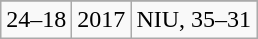<table class="wikitable" style="text-align:center">
<tr>
</tr>
<tr>
<td>24–18</td>
<td>2017</td>
<td>NIU, 35–31</td>
</tr>
</table>
